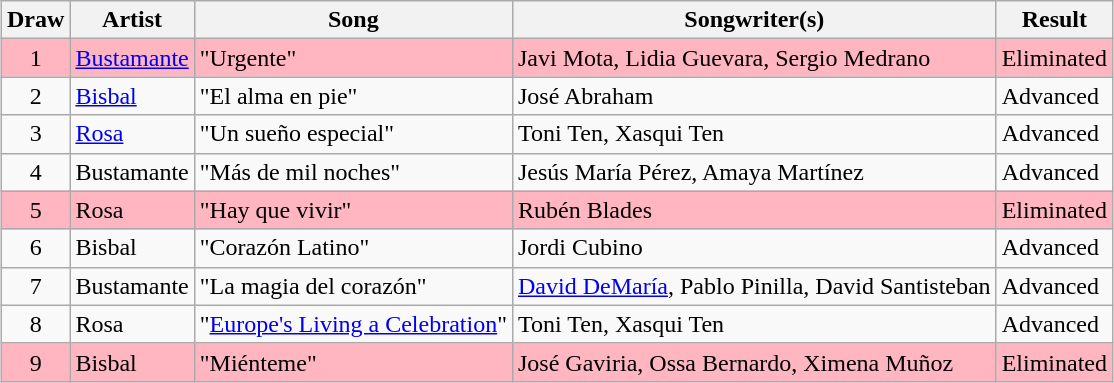<table class="sortable wikitable" style="margin: 1em auto 1em auto; text-align:center">
<tr>
<th>Draw</th>
<th>Artist</th>
<th>Song</th>
<th>Songwriter(s)</th>
<th>Result</th>
</tr>
<tr style="background:lightpink;">
<td>1</td>
<td align="left"><a href='#'>Bustamante</a></td>
<td align="left">"Urgente"</td>
<td align="left">Javi Mota, Lidia Guevara, Sergio Medrano</td>
<td align="left">Eliminated</td>
</tr>
<tr>
<td>2</td>
<td align="left"><a href='#'>Bisbal</a></td>
<td align="left">"El alma en pie"</td>
<td align="left">José Abraham</td>
<td align="left">Advanced</td>
</tr>
<tr>
<td>3</td>
<td align="left"><a href='#'>Rosa</a></td>
<td align="left">"Un sueño especial"</td>
<td align="left">Toni Ten, Xasqui Ten</td>
<td align="left">Advanced</td>
</tr>
<tr>
<td>4</td>
<td align="left">Bustamante</td>
<td align="left">"Más de mil noches"</td>
<td align="left">Jesús María Pérez, Amaya Martínez</td>
<td align="left">Advanced</td>
</tr>
<tr style="background:lightpink;">
<td>5</td>
<td align="left">Rosa</td>
<td align="left">"Hay que vivir"</td>
<td align="left">Rubén Blades</td>
<td align="left">Eliminated</td>
</tr>
<tr>
<td>6</td>
<td align="left">Bisbal</td>
<td align="left">"Corazón Latino"</td>
<td align="left">Jordi Cubino</td>
<td align="left">Advanced</td>
</tr>
<tr>
<td>7</td>
<td align="left">Bustamante</td>
<td align="left">"La magia del corazón"</td>
<td align="left"><a href='#'>David DeMaría</a>, Pablo Pinilla, David Santisteban</td>
<td align="left">Advanced</td>
</tr>
<tr>
<td>8</td>
<td align="left">Rosa</td>
<td align="left">"<a href='#'>Europe's Living a Celebration</a>"</td>
<td align="left">Toni Ten, Xasqui Ten</td>
<td align="left">Advanced</td>
</tr>
<tr style="background:lightpink;">
<td>9</td>
<td align="left">Bisbal</td>
<td align="left">"Miénteme"</td>
<td align="left">José Gaviria, Ossa Bernardo, Ximena Muñoz</td>
<td align="left">Eliminated</td>
</tr>
</table>
